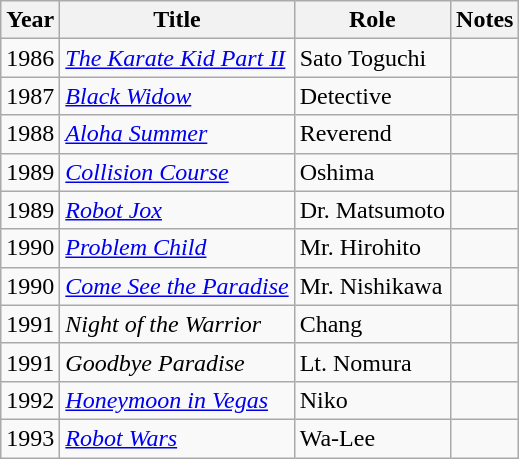<table class="wikitable">
<tr>
<th>Year</th>
<th>Title</th>
<th>Role</th>
<th>Notes</th>
</tr>
<tr>
<td>1986</td>
<td><em><a href='#'>The Karate Kid Part II</a></em></td>
<td>Sato Toguchi</td>
<td></td>
</tr>
<tr>
<td>1987</td>
<td><em><a href='#'>Black Widow</a></em></td>
<td>Detective</td>
<td></td>
</tr>
<tr>
<td>1988</td>
<td><em><a href='#'>Aloha Summer</a></em></td>
<td>Reverend</td>
<td></td>
</tr>
<tr>
<td>1989</td>
<td><em><a href='#'>Collision Course</a></em></td>
<td>Oshima</td>
<td></td>
</tr>
<tr>
<td>1989</td>
<td><em><a href='#'>Robot Jox</a></em></td>
<td>Dr. Matsumoto</td>
<td></td>
</tr>
<tr>
<td>1990</td>
<td><em><a href='#'>Problem Child</a></em></td>
<td>Mr. Hirohito</td>
<td></td>
</tr>
<tr>
<td>1990</td>
<td><em><a href='#'>Come See the Paradise</a></em></td>
<td>Mr. Nishikawa</td>
<td></td>
</tr>
<tr>
<td>1991</td>
<td><em>Night of the Warrior</em></td>
<td>Chang</td>
<td></td>
</tr>
<tr>
<td>1991</td>
<td><em>Goodbye Paradise</em></td>
<td>Lt. Nomura</td>
<td></td>
</tr>
<tr>
<td>1992</td>
<td><em><a href='#'>Honeymoon in Vegas</a></em></td>
<td>Niko</td>
<td></td>
</tr>
<tr>
<td>1993</td>
<td><em><a href='#'>Robot Wars</a></em></td>
<td>Wa-Lee</td>
<td></td>
</tr>
</table>
